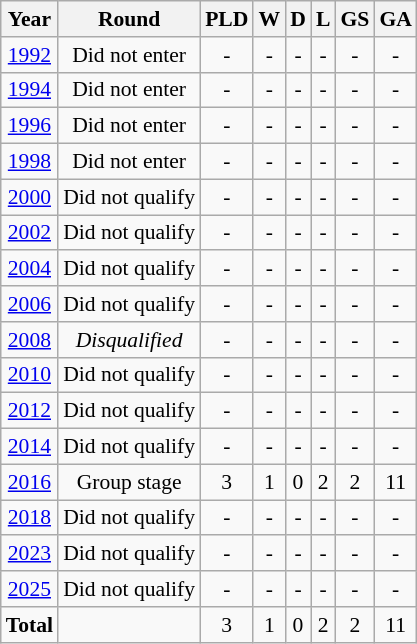<table class="wikitable" style="text-align: center;font-size:90%;">
<tr>
<th>Year</th>
<th>Round</th>
<th>PLD</th>
<th>W</th>
<th>D</th>
<th>L</th>
<th>GS</th>
<th>GA</th>
</tr>
<tr>
<td> <a href='#'>1992</a></td>
<td>Did not enter</td>
<td>-</td>
<td>-</td>
<td>-</td>
<td>-</td>
<td>-</td>
<td>-</td>
</tr>
<tr>
<td> <a href='#'>1994</a></td>
<td>Did not enter</td>
<td>-</td>
<td>-</td>
<td>-</td>
<td>-</td>
<td>-</td>
<td>-</td>
</tr>
<tr>
<td> <a href='#'>1996</a></td>
<td>Did not enter</td>
<td>-</td>
<td>-</td>
<td>-</td>
<td>-</td>
<td>-</td>
<td>-</td>
</tr>
<tr>
<td> <a href='#'>1998</a></td>
<td>Did not enter</td>
<td>-</td>
<td>-</td>
<td>-</td>
<td>-</td>
<td>-</td>
<td>-</td>
</tr>
<tr>
<td> <a href='#'>2000</a></td>
<td>Did not qualify</td>
<td>-</td>
<td>-</td>
<td>-</td>
<td>-</td>
<td>-</td>
<td>-</td>
</tr>
<tr>
<td> <a href='#'>2002</a></td>
<td>Did not qualify</td>
<td>-</td>
<td>-</td>
<td>-</td>
<td>-</td>
<td>-</td>
<td>-</td>
</tr>
<tr>
<td> <a href='#'>2004</a></td>
<td>Did not qualify</td>
<td>-</td>
<td>-</td>
<td>-</td>
<td>-</td>
<td>-</td>
<td>-</td>
</tr>
<tr>
<td> <a href='#'>2006</a></td>
<td>Did not qualify</td>
<td>-</td>
<td>-</td>
<td>-</td>
<td>-</td>
<td>-</td>
<td>-</td>
</tr>
<tr>
<td> <a href='#'>2008</a></td>
<td><em>Disqualified</em></td>
<td>-</td>
<td>-</td>
<td>-</td>
<td>-</td>
<td>-</td>
<td>-</td>
</tr>
<tr>
<td> <a href='#'>2010</a></td>
<td>Did not qualify</td>
<td>-</td>
<td>-</td>
<td>-</td>
<td>-</td>
<td>-</td>
<td>-</td>
</tr>
<tr>
<td> <a href='#'>2012</a></td>
<td>Did not qualify</td>
<td>-</td>
<td>-</td>
<td>-</td>
<td>-</td>
<td>-</td>
<td>-</td>
</tr>
<tr>
<td> <a href='#'>2014</a></td>
<td>Did not qualify</td>
<td>-</td>
<td>-</td>
<td>-</td>
<td>-</td>
<td>-</td>
<td>-</td>
</tr>
<tr>
<td> <a href='#'>2016</a></td>
<td>Group stage</td>
<td>3</td>
<td>1</td>
<td>0</td>
<td>2</td>
<td>2</td>
<td>11</td>
</tr>
<tr>
<td> <a href='#'>2018</a></td>
<td>Did not qualify</td>
<td>-</td>
<td>-</td>
<td>-</td>
<td>-</td>
<td>-</td>
<td>-</td>
</tr>
<tr>
<td> <a href='#'>2023</a></td>
<td>Did not qualify</td>
<td>-</td>
<td>-</td>
<td>-</td>
<td>-</td>
<td>-</td>
<td>-</td>
</tr>
<tr>
<td> <a href='#'>2025</a></td>
<td>Did not qualify</td>
<td>-</td>
<td>-</td>
<td>-</td>
<td>-</td>
<td>-</td>
<td>-</td>
</tr>
<tr>
<td><strong>Total</strong></td>
<td></td>
<td>3</td>
<td>1</td>
<td>0</td>
<td>2</td>
<td>2</td>
<td>11</td>
</tr>
</table>
